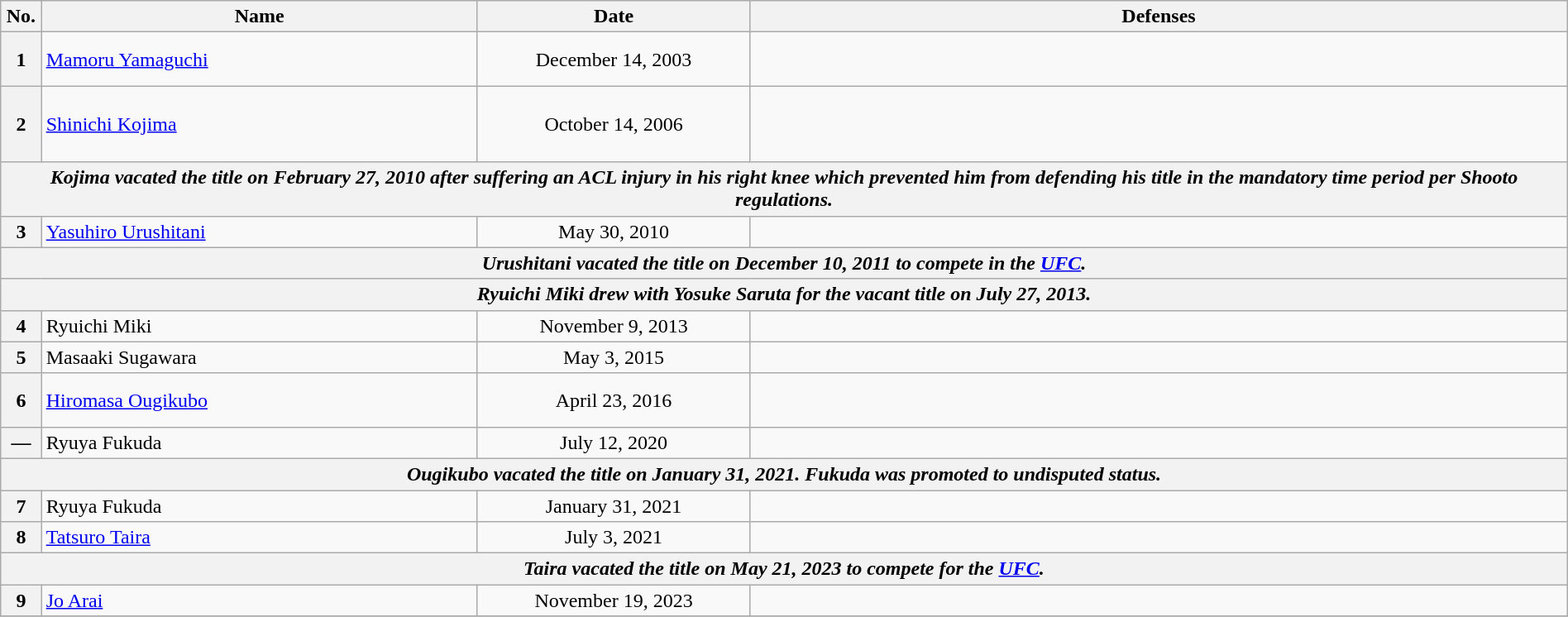<table class="wikitable" width=100%>
<tr>
<th width=1%>No.</th>
<th width=24%>Name</th>
<th width=15%>Date</th>
<th width=45%>Defenses</th>
</tr>
<tr>
<th>1</th>
<td> <a href='#'>Mamoru Yamaguchi</a><br></td>
<td align=center>December 14, 2003</td>
<td><br><br>
</td>
</tr>
<tr>
<th>2</th>
<td> <a href='#'>Shinichi Kojima</a></td>
<td align=center>October 14, 2006</td>
<td><br><br>
<br>
</td>
</tr>
<tr>
<th colspan=4 align=center><em>Kojima vacated the title on February 27, 2010 after suffering an ACL injury in his right knee which prevented him from defending his title in the mandatory time period per Shooto regulations.</em></th>
</tr>
<tr>
<th>3</th>
<td> <a href='#'>Yasuhiro Urushitani</a><br></td>
<td align=center>May 30, 2010</td>
<td></td>
</tr>
<tr>
<th colspan=4 align=center><em>Urushitani vacated the title on December 10, 2011 to compete in the <a href='#'>UFC</a>.</em></th>
</tr>
<tr>
<th colspan=4 align=center><em>Ryuichi Miki drew with Yosuke Saruta for the vacant title on July 27, 2013.</em></th>
</tr>
<tr>
<th>4</th>
<td> Ryuichi Miki<br></td>
<td align=center>November 9, 2013</td>
<td></td>
</tr>
<tr>
<th>5</th>
<td> Masaaki Sugawara</td>
<td align=center>May 3, 2015</td>
<td></td>
</tr>
<tr>
<th>6</th>
<td> <a href='#'>Hiromasa Ougikubo</a></td>
<td align=center>April 23, 2016</td>
<td><br><br>
</td>
</tr>
<tr>
<th>—</th>
<td> Ryuya Fukuda<br></td>
<td align=center>July 12, 2020</td>
<td></td>
</tr>
<tr>
<th colspan=4 align=center><em>Ougikubo vacated the title on January 31, 2021.</em> <em>Fukuda was promoted to undisputed status.</em></th>
</tr>
<tr>
<th>7</th>
<td> Ryuya Fukuda<br></td>
<td align=center>January 31, 2021</td>
<td></td>
</tr>
<tr>
<th>8</th>
<td align=left> <a href='#'>Tatsuro Taira</a></td>
<td align=center>July 3, 2021</td>
<td></td>
</tr>
<tr>
<th colspan=4 align=center><em>Taira vacated the title on May 21, 2023 to compete for the <a href='#'>UFC</a>.</em></th>
</tr>
<tr>
<th>9</th>
<td> <a href='#'>Jo Arai</a> <br></td>
<td align=center>November 19, 2023</td>
<td></td>
</tr>
<tr>
</tr>
</table>
